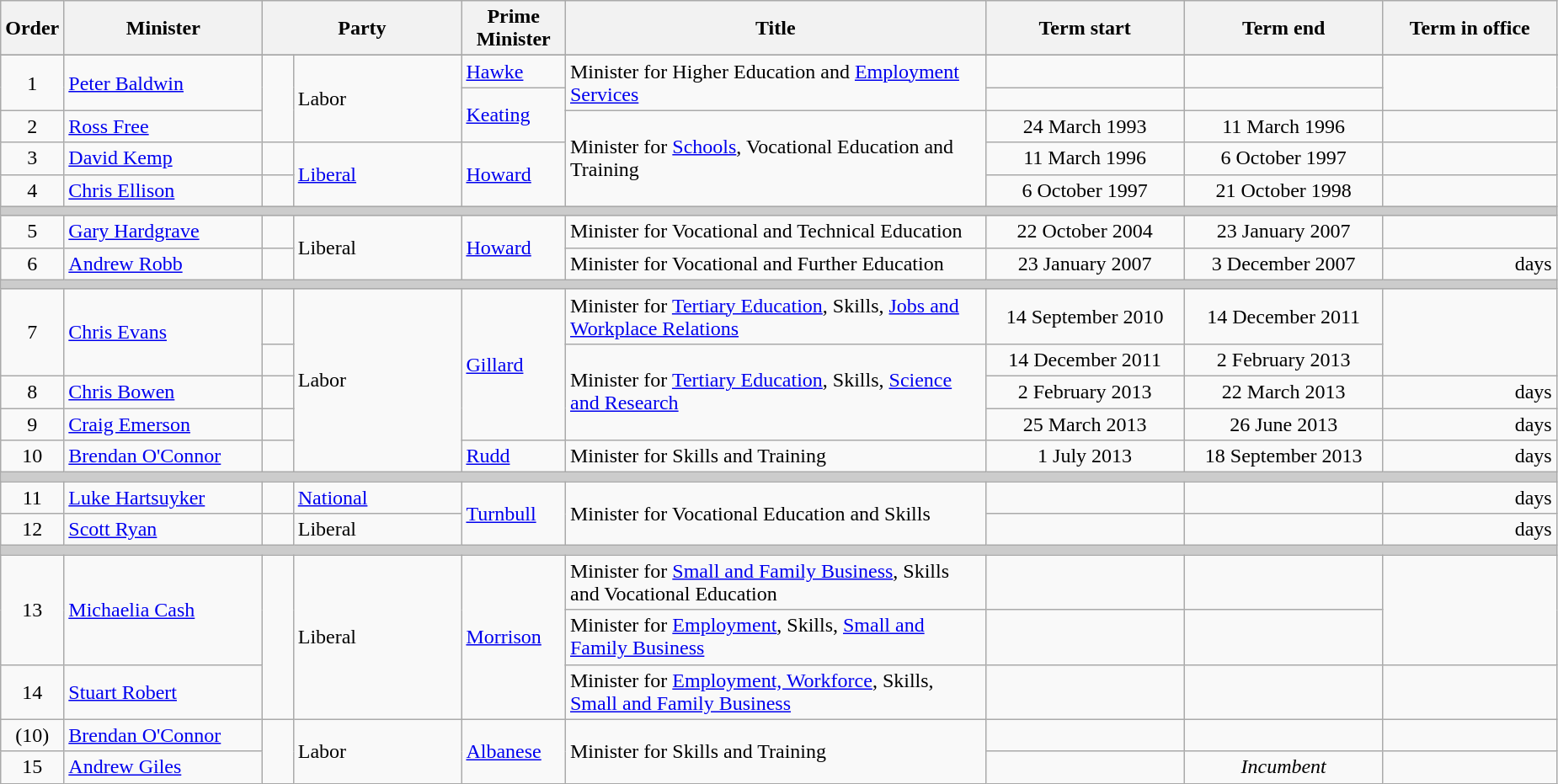<table class="wikitable">
<tr>
<th width=5>Order</th>
<th width=150>Minister</th>
<th width=150 colspan="2">Party</th>
<th width=75>Prime Minister</th>
<th width=325>Title</th>
<th width=150>Term start</th>
<th width=150>Term end</th>
<th width=130>Term in office</th>
</tr>
<tr>
</tr>
<tr>
<td align=center rowspan=2>1</td>
<td rowspan=2><a href='#'>Peter Baldwin</a></td>
<td rowspan=3 ></td>
<td rowspan=3>Labor</td>
<td><a href='#'>Hawke</a></td>
<td rowspan=2>Minister for Higher Education and <a href='#'>Employment Services</a></td>
<td align=center></td>
<td align=center></td>
<td rowspan=2 align=right></td>
</tr>
<tr>
<td rowspan=2><a href='#'>Keating</a></td>
<td align=center></td>
<td align=center></td>
</tr>
<tr>
<td align=center>2</td>
<td><a href='#'>Ross Free</a></td>
<td rowspan=3>Minister for <a href='#'>Schools</a>, Vocational Education and Training</td>
<td align=center>24 March 1993</td>
<td align=center>11 March 1996</td>
<td align=right><strong></strong></td>
</tr>
<tr>
<td align=center>3</td>
<td><a href='#'>David Kemp</a></td>
<td> </td>
<td rowspan=2><a href='#'>Liberal</a></td>
<td rowspan=2><a href='#'>Howard</a></td>
<td align=center>11 March 1996</td>
<td align=center>6 October 1997</td>
<td align=right></td>
</tr>
<tr>
<td align=center>4</td>
<td><a href='#'>Chris Ellison</a></td>
<td> </td>
<td align=center>6 October 1997</td>
<td align=center>21 October 1998</td>
<td align=right></td>
</tr>
<tr>
<th colspan=9 style="background: #cccccc;"></th>
</tr>
<tr>
<td align=center>5</td>
<td><a href='#'>Gary Hardgrave</a></td>
<td> </td>
<td rowspan=2>Liberal</td>
<td rowspan=2><a href='#'>Howard</a></td>
<td>Minister for Vocational and Technical Education</td>
<td align=center>22 October 2004</td>
<td align=center>23 January 2007</td>
<td align=right></td>
</tr>
<tr>
<td align=center>6</td>
<td><a href='#'>Andrew Robb</a></td>
<td> </td>
<td>Minister for Vocational and Further Education</td>
<td align=center>23 January 2007</td>
<td align=center>3 December 2007</td>
<td align=right> days</td>
</tr>
<tr>
<th colspan=9 style="background: #cccccc;"></th>
</tr>
<tr>
<td rowspan=2 align=center>7</td>
<td rowspan=2><a href='#'>Chris Evans</a></td>
<td></td>
<td rowspan=5>Labor</td>
<td rowspan=4><a href='#'>Gillard</a></td>
<td>Minister for <a href='#'>Tertiary Education</a>, Skills, <a href='#'>Jobs and Workplace Relations</a></td>
<td align=center>14 September 2010</td>
<td align=center>14 December 2011</td>
<td rowspan=2 align=right></td>
</tr>
<tr>
<td></td>
<td rowspan=3>Minister for <a href='#'>Tertiary Education</a>, Skills, <a href='#'>Science and Research</a></td>
<td align=center>14 December 2011</td>
<td align=center>2 February 2013</td>
</tr>
<tr>
<td align=center>8</td>
<td><a href='#'>Chris Bowen</a></td>
<td></td>
<td align=center>2 February 2013</td>
<td align=center>22 March 2013</td>
<td align=right> days</td>
</tr>
<tr>
<td align=center>9</td>
<td><a href='#'>Craig Emerson</a></td>
<td></td>
<td align=center>25 March 2013</td>
<td align=center>26 June 2013</td>
<td align=right> days</td>
</tr>
<tr>
<td align=center>10</td>
<td><a href='#'>Brendan O'Connor</a></td>
<td></td>
<td><a href='#'>Rudd</a></td>
<td>Minister for Skills and Training</td>
<td align=center>1 July 2013</td>
<td align=center>18 September 2013</td>
<td align=right> days</td>
</tr>
<tr>
<th colspan=9 style="background: #cccccc;"></th>
</tr>
<tr>
<td align=center>11</td>
<td><a href='#'>Luke Hartsuyker</a></td>
<td></td>
<td><a href='#'>National</a></td>
<td rowspan=2><a href='#'>Turnbull</a></td>
<td rowspan=2>Minister for Vocational Education and Skills</td>
<td align=center></td>
<td align=center></td>
<td align=right> days</td>
</tr>
<tr>
<td align=center>12</td>
<td><a href='#'>Scott Ryan</a></td>
<td></td>
<td>Liberal</td>
<td align=center></td>
<td align=center></td>
<td align=right> days</td>
</tr>
<tr>
<th colspan=9 style="background: #cccccc;"></th>
</tr>
<tr>
<td align=center rowspan=2>13</td>
<td rowspan=2><a href='#'>Michaelia Cash</a></td>
<td rowspan=3 > </td>
<td rowspan=3>Liberal</td>
<td rowspan=3><a href='#'>Morrison</a></td>
<td>Minister for <a href='#'>Small and Family Business</a>, Skills and Vocational Education</td>
<td align=center></td>
<td align=center></td>
<td align=right rowspan=2></td>
</tr>
<tr>
<td>Minister for <a href='#'>Employment</a>, Skills, <a href='#'>Small and Family Business</a></td>
<td align=center></td>
<td align=center></td>
</tr>
<tr>
<td align=center>14</td>
<td><a href='#'>Stuart Robert</a></td>
<td>Minister for <a href='#'>Employment, Workforce</a>, Skills, <a href='#'>Small and Family Business</a></td>
<td align=center></td>
<td align=center></td>
<td align=right></td>
</tr>
<tr>
<td align=center>(10)</td>
<td><a href='#'>Brendan O'Connor</a></td>
<td rowspan=2 ></td>
<td rowspan=2>Labor</td>
<td rowspan=2><a href='#'>Albanese</a></td>
<td rowspan=2>Minister for Skills and Training</td>
<td align=center></td>
<td align=center></td>
<td align=right></td>
</tr>
<tr>
<td align=center>15</td>
<td><a href='#'>Andrew Giles</a></td>
<td align=center></td>
<td align=center><em>Incumbent</em></td>
<td align=right></td>
</tr>
</table>
